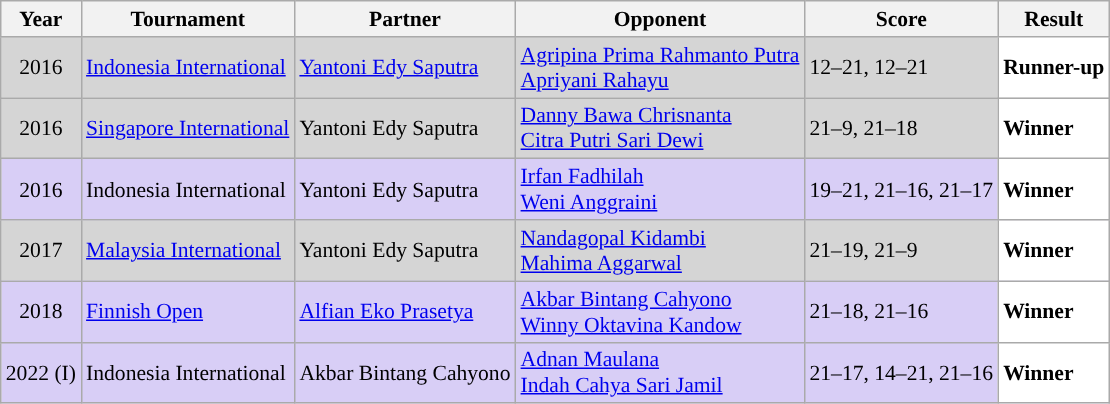<table class="sortable wikitable" style="font-size: 90%">
<tr>
<th>Year</th>
<th>Tournament</th>
<th>Partner</th>
<th>Opponent</th>
<th>Score</th>
<th>Result</th>
</tr>
<tr style="background:#D5D5D5">
<td align="center">2016</td>
<td align="left"><a href='#'>Indonesia International</a></td>
<td align="left"> <a href='#'>Yantoni Edy Saputra</a></td>
<td align="left"> <a href='#'>Agripina Prima Rahmanto Putra</a><br> <a href='#'>Apriyani Rahayu</a></td>
<td align="left">12–21, 12–21</td>
<td style="text-align:left; background:white"> <strong>Runner-up</strong></td>
</tr>
<tr style="background:#D5D5D5">
<td align="center">2016</td>
<td align="left"><a href='#'>Singapore International</a></td>
<td align="left"> Yantoni Edy Saputra</td>
<td align="left"> <a href='#'>Danny Bawa Chrisnanta</a><br> <a href='#'>Citra Putri Sari Dewi</a></td>
<td align="left">21–9, 21–18</td>
<td style="text-align:left; background:white"> <strong>Winner</strong></td>
</tr>
<tr style="background:#D8CEF6">
<td align="center">2016</td>
<td align="left">Indonesia International</td>
<td align="left"> Yantoni Edy Saputra</td>
<td align="left"> <a href='#'>Irfan Fadhilah</a><br> <a href='#'>Weni Anggraini</a></td>
<td align="left">19–21, 21–16, 21–17</td>
<td style="text-align:left; background:white"> <strong>Winner</strong></td>
</tr>
<tr style="background:#D5D5D5">
<td align="center">2017</td>
<td align="left"><a href='#'>Malaysia International</a></td>
<td align="left"> Yantoni Edy Saputra</td>
<td align="left"> <a href='#'>Nandagopal Kidambi</a><br> <a href='#'>Mahima Aggarwal</a></td>
<td align="left">21–19, 21–9</td>
<td style="text-align:left; background:white"> <strong>Winner</strong></td>
</tr>
<tr style="background:#D8CEF6">
<td align="center">2018</td>
<td align="left"><a href='#'>Finnish Open</a></td>
<td align="left"> <a href='#'>Alfian Eko Prasetya</a></td>
<td align="left"> <a href='#'>Akbar Bintang Cahyono</a><br> <a href='#'>Winny Oktavina Kandow</a></td>
<td align="left">21–18, 21–16</td>
<td style="text-align:left; background:white"> <strong>Winner</strong></td>
</tr>
<tr style="background:#D8CEF6">
<td align="center">2022 (I)</td>
<td align="left">Indonesia International</td>
<td align="left"> Akbar Bintang Cahyono</td>
<td align="left"> <a href='#'>Adnan Maulana</a><br> <a href='#'>Indah Cahya Sari Jamil</a></td>
<td align="left">21–17, 14–21, 21–16</td>
<td style="text-align:left; background:white"> <strong>Winner</strong></td>
</tr>
</table>
